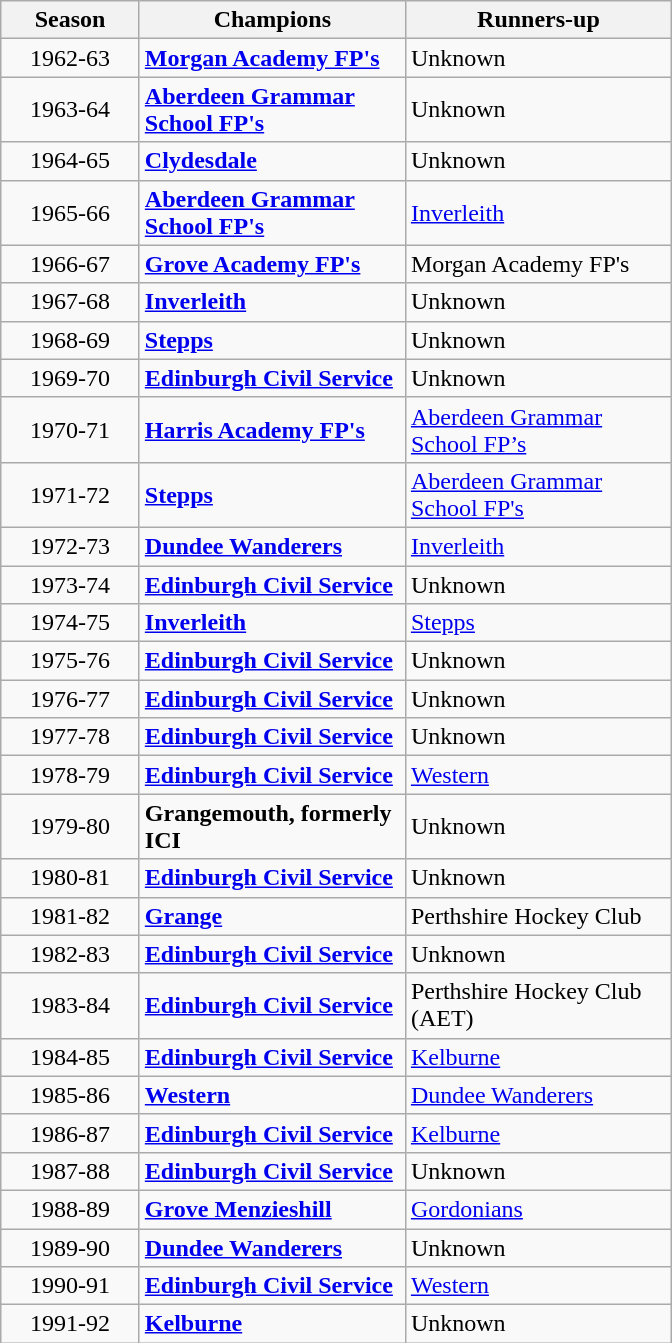<table class="wikitable" style="text-align:centre; margin-left:1em;">
<tr>
<th style="width:85px">Season</th>
<th style="width:170px">Champions</th>
<th style="width:170px">Runners-up</th>
</tr>
<tr>
<td style="text-align:center">1962-63</td>
<td><strong><a href='#'>Morgan Academy FP's</a></strong></td>
<td>Unknown</td>
</tr>
<tr>
<td style="text-align:center">1963-64</td>
<td><strong><a href='#'>Aberdeen Grammar School FP's</a></strong></td>
<td>Unknown</td>
</tr>
<tr>
<td style="text-align:center">1964-65</td>
<td><strong><a href='#'>Clydesdale</a></strong></td>
<td>Unknown</td>
</tr>
<tr>
<td style="text-align:center">1965-66</td>
<td><strong><a href='#'>Aberdeen Grammar School FP's</a></strong></td>
<td><a href='#'>Inverleith</a></td>
</tr>
<tr>
<td style="text-align:center">1966-67</td>
<td><strong><a href='#'>Grove Academy FP's</a></strong></td>
<td>Morgan Academy FP's</td>
</tr>
<tr>
<td style="text-align:center">1967-68</td>
<td><strong><a href='#'>Inverleith</a></strong></td>
<td>Unknown</td>
</tr>
<tr>
<td style="text-align:center">1968-69</td>
<td><strong><a href='#'>Stepps</a></strong></td>
<td>Unknown</td>
</tr>
<tr>
<td style="text-align:center">1969-70</td>
<td><strong><a href='#'>Edinburgh Civil Service</a></strong></td>
<td>Unknown</td>
</tr>
<tr>
<td style="text-align:center">1970-71</td>
<td><strong><a href='#'>Harris Academy FP's</a></strong></td>
<td><a href='#'>Aberdeen Grammar School FP’s</a></td>
</tr>
<tr>
<td style="text-align:center">1971-72</td>
<td><strong><a href='#'>Stepps</a></strong></td>
<td><a href='#'>Aberdeen Grammar School FP's</a></td>
</tr>
<tr>
<td style="text-align:center">1972-73</td>
<td><strong><a href='#'>Dundee Wanderers</a></strong></td>
<td><a href='#'>Inverleith</a></td>
</tr>
<tr>
<td style="text-align:center">1973-74</td>
<td><strong><a href='#'>Edinburgh Civil Service</a></strong></td>
<td>Unknown</td>
</tr>
<tr>
<td style="text-align:center">1974-75</td>
<td><strong><a href='#'>Inverleith</a></strong></td>
<td><a href='#'>Stepps</a></td>
</tr>
<tr>
<td style="text-align:center">1975-76</td>
<td><strong><a href='#'>Edinburgh Civil Service</a></strong></td>
<td>Unknown</td>
</tr>
<tr>
<td style="text-align:center">1976-77</td>
<td><strong><a href='#'>Edinburgh Civil Service</a></strong></td>
<td>Unknown</td>
</tr>
<tr>
<td style="text-align:center">1977-78</td>
<td><strong><a href='#'>Edinburgh Civil Service</a></strong></td>
<td>Unknown</td>
</tr>
<tr>
<td style="text-align:center">1978-79</td>
<td><strong><a href='#'>Edinburgh Civil Service</a></strong></td>
<td><a href='#'>Western</a></td>
</tr>
<tr>
<td style="text-align:center">1979-80</td>
<td><strong>Grangemouth, formerly ICI</strong></td>
<td>Unknown</td>
</tr>
<tr>
<td style="text-align:center">1980-81</td>
<td><strong><a href='#'>Edinburgh Civil Service</a></strong></td>
<td>Unknown</td>
</tr>
<tr>
<td style="text-align:center">1981-82</td>
<td><strong><a href='#'>Grange</a></strong></td>
<td>Perthshire Hockey Club</td>
</tr>
<tr>
<td style="text-align:center">1982-83</td>
<td><strong><a href='#'>Edinburgh Civil Service</a></strong></td>
<td>Unknown</td>
</tr>
<tr>
<td style="text-align:center">1983-84</td>
<td><strong><a href='#'>Edinburgh Civil Service</a></strong></td>
<td>Perthshire Hockey Club (AET)</td>
</tr>
<tr>
<td style="text-align:center">1984-85</td>
<td><strong><a href='#'>Edinburgh Civil Service</a></strong></td>
<td><a href='#'>Kelburne</a></td>
</tr>
<tr>
<td style="text-align:center">1985-86</td>
<td><strong><a href='#'>Western</a></strong></td>
<td><a href='#'>Dundee Wanderers</a></td>
</tr>
<tr>
<td style="text-align:center">1986-87</td>
<td><strong><a href='#'>Edinburgh Civil Service</a></strong></td>
<td><a href='#'>Kelburne</a></td>
</tr>
<tr>
<td style="text-align:center">1987-88</td>
<td><strong><a href='#'>Edinburgh Civil Service</a></strong></td>
<td>Unknown</td>
</tr>
<tr>
<td style="text-align:center">1988-89</td>
<td><strong><a href='#'>Grove Menzieshill</a></strong></td>
<td><a href='#'>Gordonians</a></td>
</tr>
<tr>
<td style="text-align:center">1989-90</td>
<td><strong><a href='#'>Dundee Wanderers</a></strong></td>
<td>Unknown</td>
</tr>
<tr>
<td style="text-align:center">1990-91</td>
<td><strong><a href='#'>Edinburgh Civil Service</a></strong></td>
<td><a href='#'>Western</a></td>
</tr>
<tr>
<td style="text-align:center">1991-92</td>
<td><strong><a href='#'>Kelburne</a></strong></td>
<td>Unknown</td>
</tr>
</table>
